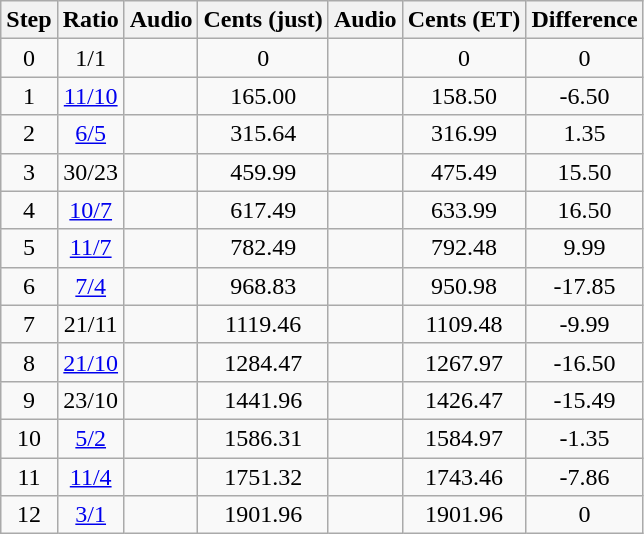<table class="wikitable" style="text-align:center">
<tr>
<th>Step</th>
<th>Ratio</th>
<th>Audio</th>
<th>Cents (just)</th>
<th>Audio</th>
<th>Cents (ET)</th>
<th>Difference</th>
</tr>
<tr>
<td>0</td>
<td>1/1</td>
<td></td>
<td>0</td>
<td></td>
<td>0</td>
<td>0</td>
</tr>
<tr>
<td>1</td>
<td><a href='#'>11/10</a></td>
<td></td>
<td>165.00</td>
<td></td>
<td>158.50</td>
<td>-6.50</td>
</tr>
<tr>
<td>2</td>
<td><a href='#'>6/5</a></td>
<td></td>
<td>315.64</td>
<td></td>
<td>316.99</td>
<td>1.35</td>
</tr>
<tr>
<td>3</td>
<td>30/23</td>
<td></td>
<td>459.99</td>
<td></td>
<td>475.49</td>
<td>15.50</td>
</tr>
<tr>
<td>4</td>
<td><a href='#'>10/7</a></td>
<td></td>
<td>617.49</td>
<td></td>
<td>633.99</td>
<td>16.50</td>
</tr>
<tr>
<td>5</td>
<td><a href='#'>11/7</a></td>
<td></td>
<td>782.49</td>
<td></td>
<td>792.48</td>
<td>9.99</td>
</tr>
<tr>
<td>6</td>
<td><a href='#'>7/4</a></td>
<td></td>
<td>968.83</td>
<td></td>
<td>950.98</td>
<td>-17.85</td>
</tr>
<tr>
<td>7</td>
<td>21/11</td>
<td></td>
<td>1119.46</td>
<td></td>
<td>1109.48</td>
<td>-9.99</td>
</tr>
<tr>
<td>8</td>
<td><a href='#'>21/10</a></td>
<td></td>
<td>1284.47</td>
<td></td>
<td>1267.97</td>
<td>-16.50</td>
</tr>
<tr>
<td>9</td>
<td>23/10</td>
<td></td>
<td>1441.96</td>
<td></td>
<td>1426.47</td>
<td>-15.49</td>
</tr>
<tr>
<td>10</td>
<td><a href='#'>5/2</a></td>
<td></td>
<td>1586.31</td>
<td></td>
<td>1584.97</td>
<td>-1.35</td>
</tr>
<tr>
<td>11</td>
<td><a href='#'>11/4</a></td>
<td></td>
<td>1751.32</td>
<td></td>
<td>1743.46</td>
<td>-7.86</td>
</tr>
<tr>
<td>12</td>
<td><a href='#'>3/1</a></td>
<td></td>
<td>1901.96</td>
<td></td>
<td>1901.96</td>
<td>0</td>
</tr>
</table>
